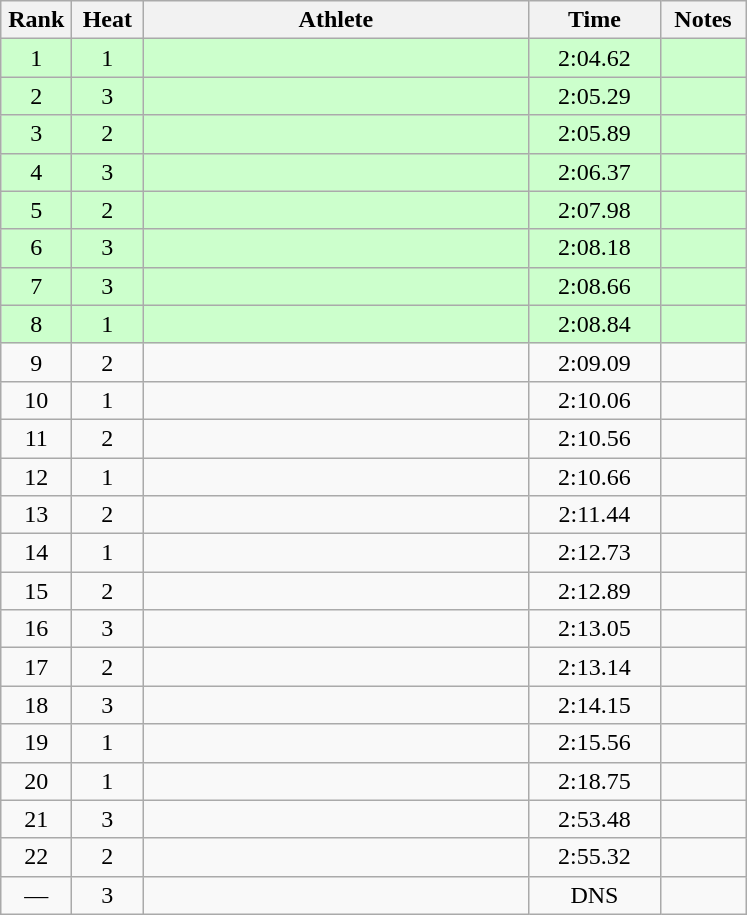<table class="wikitable" style="text-align:center">
<tr>
<th width=40>Rank</th>
<th width=40>Heat</th>
<th width=250>Athlete</th>
<th width=80>Time</th>
<th width=50>Notes</th>
</tr>
<tr bgcolor="ccffcc">
<td>1</td>
<td>1</td>
<td align=left></td>
<td>2:04.62</td>
<td></td>
</tr>
<tr bgcolor="ccffcc">
<td>2</td>
<td>3</td>
<td align=left></td>
<td>2:05.29</td>
<td></td>
</tr>
<tr bgcolor="ccffcc">
<td>3</td>
<td>2</td>
<td align=left></td>
<td>2:05.89</td>
<td></td>
</tr>
<tr bgcolor="ccffcc">
<td>4</td>
<td>3</td>
<td align=left></td>
<td>2:06.37</td>
<td></td>
</tr>
<tr bgcolor="ccffcc">
<td>5</td>
<td>2</td>
<td align=left></td>
<td>2:07.98</td>
<td></td>
</tr>
<tr bgcolor="ccffcc">
<td>6</td>
<td>3</td>
<td align=left></td>
<td>2:08.18</td>
<td></td>
</tr>
<tr bgcolor="ccffcc">
<td>7</td>
<td>3</td>
<td align=left></td>
<td>2:08.66</td>
<td></td>
</tr>
<tr bgcolor="ccffcc">
<td>8</td>
<td>1</td>
<td align=left></td>
<td>2:08.84</td>
<td></td>
</tr>
<tr>
<td>9</td>
<td>2</td>
<td align=left></td>
<td>2:09.09</td>
<td></td>
</tr>
<tr>
<td>10</td>
<td>1</td>
<td align=left></td>
<td>2:10.06</td>
<td></td>
</tr>
<tr>
<td>11</td>
<td>2</td>
<td align=left></td>
<td>2:10.56</td>
<td></td>
</tr>
<tr>
<td>12</td>
<td>1</td>
<td align=left></td>
<td>2:10.66</td>
<td></td>
</tr>
<tr>
<td>13</td>
<td>2</td>
<td align=left></td>
<td>2:11.44</td>
<td></td>
</tr>
<tr>
<td>14</td>
<td>1</td>
<td align=left></td>
<td>2:12.73</td>
<td></td>
</tr>
<tr>
<td>15</td>
<td>2</td>
<td align=left></td>
<td>2:12.89</td>
<td></td>
</tr>
<tr>
<td>16</td>
<td>3</td>
<td align=left></td>
<td>2:13.05</td>
<td></td>
</tr>
<tr>
<td>17</td>
<td>2</td>
<td align=left></td>
<td>2:13.14</td>
<td></td>
</tr>
<tr>
<td>18</td>
<td>3</td>
<td align=left></td>
<td>2:14.15</td>
<td></td>
</tr>
<tr>
<td>19</td>
<td>1</td>
<td align=left></td>
<td>2:15.56</td>
<td></td>
</tr>
<tr>
<td>20</td>
<td>1</td>
<td align=left></td>
<td>2:18.75</td>
<td></td>
</tr>
<tr>
<td>21</td>
<td>3</td>
<td align=left></td>
<td>2:53.48</td>
<td></td>
</tr>
<tr>
<td>22</td>
<td>2</td>
<td align=left></td>
<td>2:55.32</td>
<td></td>
</tr>
<tr>
<td>—</td>
<td>3</td>
<td align=left></td>
<td>DNS</td>
<td></td>
</tr>
</table>
